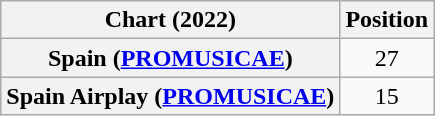<table class="wikitable sortable plainrowheaders" style="text-align:center">
<tr>
<th scope="col">Chart (2022)</th>
<th scope="col">Position</th>
</tr>
<tr>
<th scope="row">Spain (<a href='#'>PROMUSICAE</a>)</th>
<td>27</td>
</tr>
<tr>
<th scope="row">Spain Airplay (<a href='#'>PROMUSICAE</a>) </th>
<td>15</td>
</tr>
</table>
